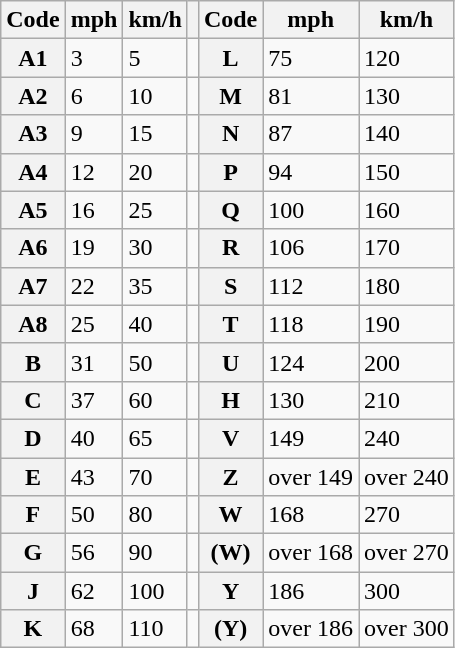<table class="wikitable">
<tr>
<th><strong>Code</strong></th>
<th><strong>mph</strong></th>
<th><strong>km/h</strong></th>
<th></th>
<th><strong>Code</strong></th>
<th><strong>mph</strong></th>
<th><strong>km/h</strong></th>
</tr>
<tr>
<th>A1</th>
<td>3</td>
<td>5</td>
<td></td>
<th>L</th>
<td>75</td>
<td>120</td>
</tr>
<tr>
<th>A2</th>
<td>6</td>
<td>10</td>
<td></td>
<th>M</th>
<td>81</td>
<td>130</td>
</tr>
<tr>
<th>A3</th>
<td>9</td>
<td>15</td>
<td></td>
<th>N</th>
<td>87</td>
<td>140</td>
</tr>
<tr>
<th>A4</th>
<td>12</td>
<td>20</td>
<td></td>
<th>P</th>
<td>94</td>
<td>150</td>
</tr>
<tr>
<th>A5</th>
<td>16</td>
<td>25</td>
<td></td>
<th>Q</th>
<td>100</td>
<td>160</td>
</tr>
<tr>
<th>A6</th>
<td>19</td>
<td>30</td>
<td></td>
<th>R</th>
<td>106</td>
<td>170</td>
</tr>
<tr>
<th>A7</th>
<td>22</td>
<td>35</td>
<td></td>
<th>S</th>
<td>112</td>
<td>180</td>
</tr>
<tr>
<th>A8</th>
<td>25</td>
<td>40</td>
<td></td>
<th>T</th>
<td>118</td>
<td>190</td>
</tr>
<tr>
<th>B</th>
<td>31</td>
<td>50</td>
<td></td>
<th>U</th>
<td>124</td>
<td>200</td>
</tr>
<tr>
<th>C</th>
<td>37</td>
<td>60</td>
<td></td>
<th>H</th>
<td>130</td>
<td>210</td>
</tr>
<tr>
<th>D</th>
<td>40</td>
<td>65</td>
<td></td>
<th>V</th>
<td>149</td>
<td>240</td>
</tr>
<tr>
<th>E</th>
<td>43</td>
<td>70</td>
<td></td>
<th>Z</th>
<td>over 149</td>
<td>over 240</td>
</tr>
<tr>
<th>F</th>
<td>50</td>
<td>80</td>
<td></td>
<th>W</th>
<td>168</td>
<td>270</td>
</tr>
<tr>
<th>G</th>
<td>56</td>
<td>90</td>
<td></td>
<th>(W)</th>
<td>over 168</td>
<td>over 270</td>
</tr>
<tr>
<th>J</th>
<td>62</td>
<td>100</td>
<td></td>
<th>Y</th>
<td>186</td>
<td>300</td>
</tr>
<tr>
<th>K</th>
<td>68</td>
<td>110</td>
<td></td>
<th>(Y)</th>
<td>over 186</td>
<td>over 300</td>
</tr>
</table>
